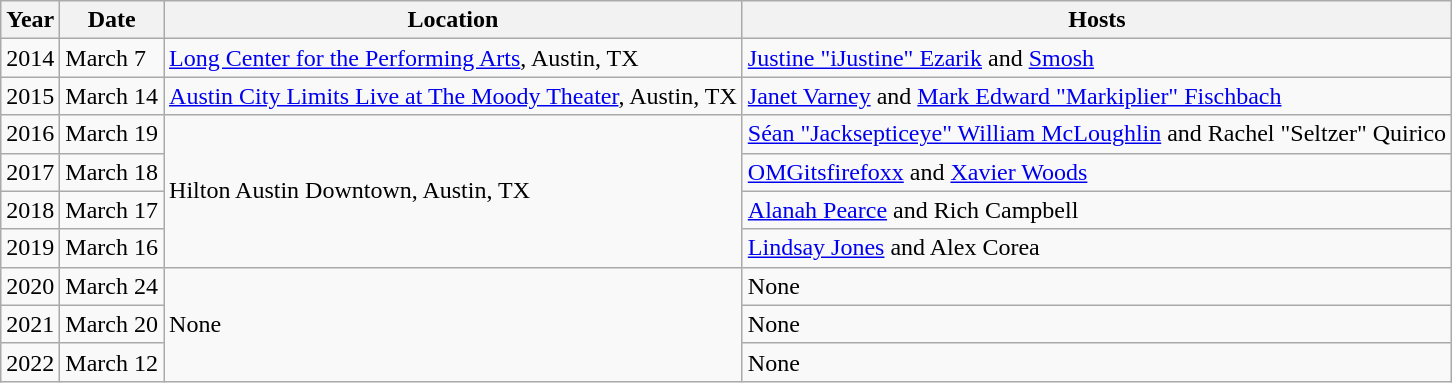<table class="wikitable">
<tr>
<th>Year</th>
<th>Date</th>
<th>Location</th>
<th>Hosts</th>
</tr>
<tr>
<td>2014</td>
<td>March 7</td>
<td><a href='#'>Long Center for the Performing Arts</a>, Austin, TX</td>
<td><a href='#'>Justine "iJustine" Ezarik</a> and <a href='#'>Smosh</a></td>
</tr>
<tr>
<td>2015</td>
<td>March 14</td>
<td><a href='#'>Austin City Limits Live at The Moody Theater</a>, Austin, TX</td>
<td><a href='#'>Janet Varney</a> and <a href='#'>Mark Edward "Markiplier" Fischbach</a></td>
</tr>
<tr>
<td>2016</td>
<td>March 19</td>
<td rowspan="4">Hilton Austin Downtown, Austin, TX</td>
<td><a href='#'>Séan "Jacksepticeye" William McLoughlin</a> and Rachel "Seltzer" Quirico</td>
</tr>
<tr>
<td>2017</td>
<td>March 18</td>
<td><a href='#'>OMGitsfirefoxx</a> and <a href='#'>Xavier Woods</a></td>
</tr>
<tr>
<td>2018</td>
<td>March 17</td>
<td><a href='#'>Alanah Pearce</a> and Rich Campbell</td>
</tr>
<tr>
<td>2019</td>
<td>March 16</td>
<td><a href='#'>Lindsay Jones</a> and Alex Corea</td>
</tr>
<tr>
<td>2020</td>
<td>March 24</td>
<td rowspan="3">None</td>
<td>None</td>
</tr>
<tr>
<td>2021</td>
<td>March 20</td>
<td>None</td>
</tr>
<tr>
<td>2022</td>
<td>March 12</td>
<td>None</td>
</tr>
</table>
